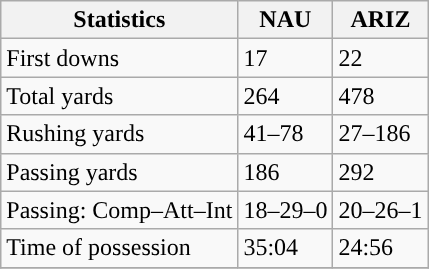<table class="wikitable" style="float: left;">
<tr>
<th>Statistics</th>
<th>NAU</th>
<th>ARIZ</th>
</tr>
<tr>
<td>First downs</td>
<td>17</td>
<td>22</td>
</tr>
<tr>
<td>Total yards</td>
<td>264</td>
<td>478</td>
</tr>
<tr>
<td>Rushing yards</td>
<td>41–78</td>
<td>27–186</td>
</tr>
<tr>
<td>Passing yards</td>
<td>186</td>
<td>292</td>
</tr>
<tr>
<td>Passing: Comp–Att–Int</td>
<td>18–29–0</td>
<td>20–26–1</td>
</tr>
<tr>
<td>Time of possession</td>
<td>35:04</td>
<td>24:56</td>
</tr>
<tr>
</tr>
</table>
